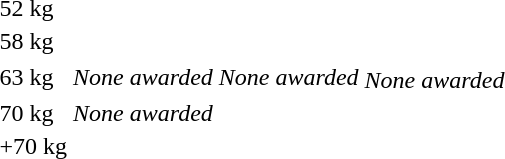<table>
<tr>
<td rowspan=2>52 kg</td>
<td rowspan=2></td>
<td rowspan=2></td>
<td></td>
</tr>
<tr>
<td></td>
</tr>
<tr>
<td rowspan=2>58 kg</td>
<td rowspan=2></td>
<td rowspan=2></td>
<td></td>
</tr>
<tr>
<td></td>
</tr>
<tr>
<td rowspan=2>63 kg</td>
<td rowspan=2><em>None awarded</em></td>
<td rowspan=2><em>None awarded</em></td>
<td></td>
</tr>
<tr>
<td><em>None awarded</em></td>
</tr>
<tr>
<td rowspan=2>70 kg</td>
<td rowspan=2><em>None awarded</em></td>
<td rowspan=2></td>
<td></td>
</tr>
<tr>
<td></td>
</tr>
<tr>
<td rowspan=2>+70 kg</td>
<td rowspan=2></td>
<td rowspan=2></td>
<td></td>
</tr>
<tr>
<td></td>
</tr>
</table>
